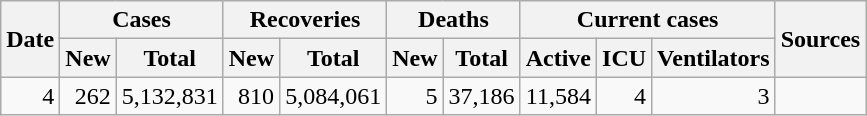<table class="wikitable sortable mw-collapsible mw-collapsed sticky-header-multi sort-under" style="text-align:right;">
<tr>
<th rowspan=2>Date</th>
<th colspan=2>Cases</th>
<th colspan=2>Recoveries</th>
<th colspan=2>Deaths</th>
<th colspan=3>Current cases</th>
<th rowspan=2 class="unsortable">Sources</th>
</tr>
<tr>
<th>New</th>
<th>Total</th>
<th>New</th>
<th>Total</th>
<th>New</th>
<th>Total</th>
<th>Active</th>
<th>ICU</th>
<th>Ventilators</th>
</tr>
<tr>
<td>4</td>
<td>262</td>
<td>5,132,831</td>
<td>810</td>
<td>5,084,061</td>
<td>5</td>
<td>37,186</td>
<td>11,584</td>
<td>4</td>
<td>3</td>
<td></td>
</tr>
</table>
